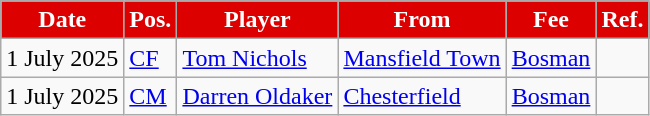<table class="wikitable plainrowheaders sortable">
<tr>
<th style="background:#DD0000;color:#fff;">Date</th>
<th style="background:#DD0000;color:#fff;">Pos.</th>
<th style="background:#DD0000;color:#fff;">Player</th>
<th style="background:#DD0000;color:#fff;">From</th>
<th style="background:#DD0000;color:#fff;">Fee</th>
<th style="background:#DD0000;color:#fff;">Ref.</th>
</tr>
<tr>
<td>1 July 2025</td>
<td><a href='#'>CF</a></td>
<td> <a href='#'>Tom Nichols</a></td>
<td> <a href='#'>Mansfield Town</a></td>
<td><a href='#'>Bosman</a></td>
<td></td>
</tr>
<tr>
<td>1 July 2025</td>
<td><a href='#'>CM</a></td>
<td> <a href='#'>Darren Oldaker</a></td>
<td> <a href='#'>Chesterfield</a></td>
<td><a href='#'>Bosman</a></td>
<td></td>
</tr>
</table>
